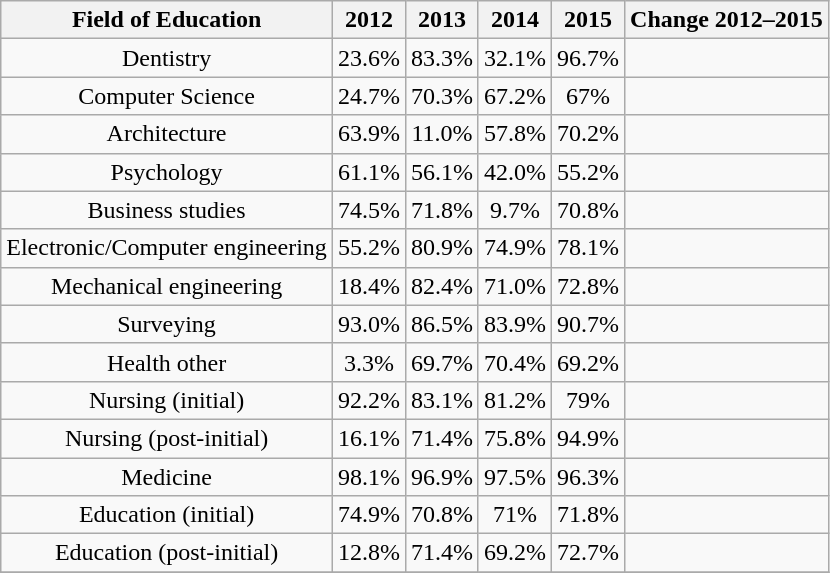<table class="wikitable sortable" style="text-align:center">
<tr>
<th>Field of Education</th>
<th>2012</th>
<th>2013</th>
<th>2014</th>
<th>2015</th>
<th>Change 2012–2015</th>
</tr>
<tr>
<td>Dentistry</td>
<td>23.6%</td>
<td>83.3%</td>
<td>32.1%</td>
<td>96.7%</td>
<td></td>
</tr>
<tr>
<td>Computer Science</td>
<td>24.7%</td>
<td>70.3%</td>
<td>67.2%</td>
<td>67%</td>
<td></td>
</tr>
<tr>
<td>Architecture</td>
<td>63.9%</td>
<td>11.0%</td>
<td>57.8%</td>
<td>70.2%</td>
<td></td>
</tr>
<tr>
<td>Psychology</td>
<td>61.1%</td>
<td>56.1%</td>
<td>42.0%</td>
<td>55.2%</td>
<td></td>
</tr>
<tr>
<td>Business studies</td>
<td>74.5%</td>
<td>71.8%</td>
<td>9.7%</td>
<td>70.8%</td>
<td></td>
</tr>
<tr>
<td>Electronic/Computer engineering</td>
<td>55.2%</td>
<td>80.9%</td>
<td>74.9%</td>
<td>78.1%</td>
<td></td>
</tr>
<tr>
<td>Mechanical engineering</td>
<td>18.4%</td>
<td>82.4%</td>
<td>71.0%</td>
<td>72.8%</td>
<td></td>
</tr>
<tr>
<td>Surveying</td>
<td>93.0%</td>
<td>86.5%</td>
<td>83.9%</td>
<td>90.7%</td>
<td></td>
</tr>
<tr>
<td>Health other</td>
<td>3.3%</td>
<td>69.7%</td>
<td>70.4%</td>
<td>69.2%</td>
<td></td>
</tr>
<tr>
<td>Nursing (initial)</td>
<td>92.2%</td>
<td>83.1%</td>
<td>81.2%</td>
<td>79%</td>
<td></td>
</tr>
<tr>
<td>Nursing (post-initial)</td>
<td>16.1%</td>
<td>71.4%</td>
<td>75.8%</td>
<td>94.9%</td>
<td></td>
</tr>
<tr>
<td>Medicine</td>
<td>98.1%</td>
<td>96.9%</td>
<td>97.5%</td>
<td>96.3%</td>
<td></td>
</tr>
<tr>
<td>Education (initial)</td>
<td>74.9%</td>
<td>70.8%</td>
<td>71%</td>
<td>71.8%</td>
<td></td>
</tr>
<tr>
<td>Education (post-initial)</td>
<td>12.8%</td>
<td>71.4%</td>
<td>69.2%</td>
<td>72.7%</td>
<td></td>
</tr>
<tr>
</tr>
</table>
